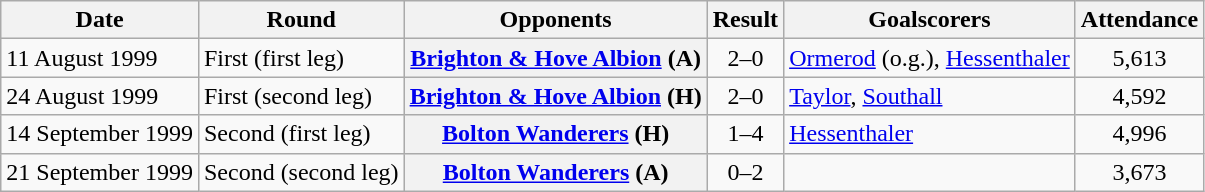<table class="wikitable plainrowheaders sortable">
<tr>
<th scope=col>Date</th>
<th scope=col>Round</th>
<th scope=col>Opponents</th>
<th scope=col>Result</th>
<th scope=col class=unsortable>Goalscorers</th>
<th scope=col>Attendance</th>
</tr>
<tr>
<td>11 August 1999</td>
<td>First (first leg)</td>
<th scope=row><a href='#'>Brighton & Hove Albion</a> (A)</th>
<td align=center>2–0</td>
<td><a href='#'>Ormerod</a> (o.g.), <a href='#'>Hessenthaler</a></td>
<td align=center>5,613</td>
</tr>
<tr>
<td>24 August 1999</td>
<td>First (second leg)</td>
<th scope=row><a href='#'>Brighton & Hove Albion</a> (H)</th>
<td align=center>2–0</td>
<td><a href='#'>Taylor</a>, <a href='#'>Southall</a></td>
<td align=center>4,592</td>
</tr>
<tr>
<td>14 September 1999</td>
<td>Second (first leg)</td>
<th scope=row><a href='#'>Bolton Wanderers</a> (H)</th>
<td align=center>1–4</td>
<td><a href='#'>Hessenthaler</a></td>
<td align=center>4,996</td>
</tr>
<tr>
<td>21 September 1999</td>
<td>Second (second leg)</td>
<th scope=row><a href='#'>Bolton Wanderers</a> (A)</th>
<td align=center>0–2</td>
<td></td>
<td align=center>3,673</td>
</tr>
</table>
